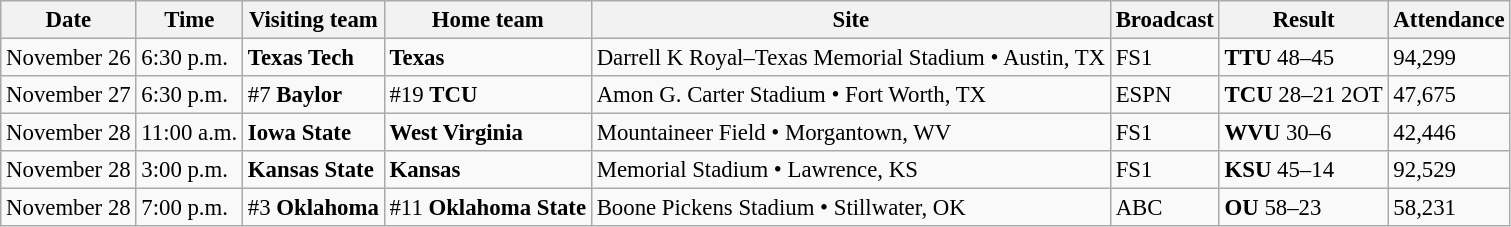<table class="wikitable" style="font-size:95%;">
<tr>
<th>Date</th>
<th>Time</th>
<th>Visiting team</th>
<th>Home team</th>
<th>Site</th>
<th>Broadcast</th>
<th>Result</th>
<th>Attendance</th>
</tr>
<tr bgcolor=>
<td>November 26</td>
<td>6:30 p.m.</td>
<td><strong>Texas Tech</strong></td>
<td><strong>Texas</strong></td>
<td>Darrell K Royal–Texas Memorial Stadium • Austin, TX</td>
<td>FS1</td>
<td><strong>TTU</strong> 48–45</td>
<td>94,299</td>
</tr>
<tr bgcolor=>
<td>November 27</td>
<td>6:30 p.m.</td>
<td>#7 <strong>Baylor</strong></td>
<td>#19 <strong>TCU</strong></td>
<td>Amon G. Carter Stadium • Fort Worth, TX</td>
<td>ESPN</td>
<td><strong>TCU</strong> 28–21 2OT</td>
<td>47,675</td>
</tr>
<tr bgcolor=>
<td>November 28</td>
<td>11:00 a.m.</td>
<td><strong>Iowa State</strong></td>
<td><strong>West Virginia</strong></td>
<td>Mountaineer Field • Morgantown, WV</td>
<td>FS1</td>
<td><strong>WVU</strong> 30–6</td>
<td>42,446</td>
</tr>
<tr bgcolor>
<td>November 28</td>
<td>3:00 p.m.</td>
<td><strong>Kansas State</strong></td>
<td><strong>Kansas</strong></td>
<td>Memorial Stadium • Lawrence, KS</td>
<td>FS1</td>
<td><strong>KSU</strong> 45–14</td>
<td>92,529</td>
</tr>
<tr bgcolor=>
<td>November 28</td>
<td>7:00 p.m.</td>
<td>#3 <strong>Oklahoma</strong></td>
<td>#11 <strong>Oklahoma State</strong></td>
<td>Boone Pickens Stadium • Stillwater, OK</td>
<td>ABC</td>
<td><strong>OU</strong> 58–23</td>
<td>58,231</td>
</tr>
</table>
